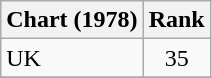<table class="wikitable">
<tr>
<th>Chart (1978)</th>
<th style="text-align:center;">Rank</th>
</tr>
<tr>
<td>UK</td>
<td align="center">35</td>
</tr>
<tr>
</tr>
</table>
